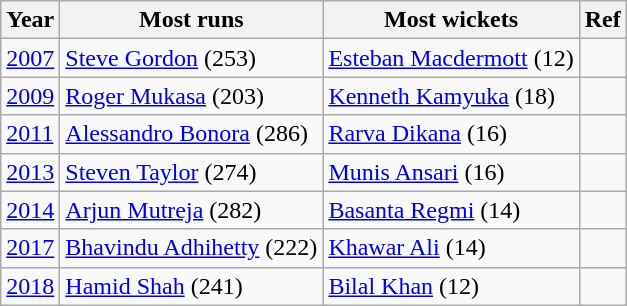<table class="wikitable">
<tr>
<th>Year</th>
<th>Most runs</th>
<th>Most wickets</th>
<th>Ref</th>
</tr>
<tr>
<td><a href='#'>2007</a></td>
<td> <a href='#'>Steve Gordon</a> (253)</td>
<td> <a href='#'>Esteban Macdermott</a> (12)</td>
<td></td>
</tr>
<tr>
<td><a href='#'>2009</a></td>
<td> <a href='#'>Roger Mukasa</a> (203)</td>
<td> <a href='#'>Kenneth Kamyuka</a> (18)</td>
<td></td>
</tr>
<tr>
<td><a href='#'>2011</a></td>
<td> <a href='#'>Alessandro Bonora</a> (286)</td>
<td> <a href='#'>Rarva Dikana</a> (16)</td>
<td></td>
</tr>
<tr>
<td><a href='#'>2013</a></td>
<td> <a href='#'>Steven Taylor</a> (274)</td>
<td> <a href='#'>Munis Ansari</a> (16)</td>
<td></td>
</tr>
<tr>
<td><a href='#'>2014</a></td>
<td> <a href='#'>Arjun Mutreja</a> (282)</td>
<td> <a href='#'>Basanta Regmi</a> (14)</td>
<td></td>
</tr>
<tr>
<td><a href='#'>2017</a></td>
<td> <a href='#'>Bhavindu Adhihetty</a> (222)</td>
<td> <a href='#'>Khawar Ali</a> (14)</td>
<td></td>
</tr>
<tr>
<td><a href='#'>2018</a></td>
<td> <a href='#'>Hamid Shah</a> (241)</td>
<td> <a href='#'>Bilal Khan</a> (12)</td>
<td></td>
</tr>
</table>
